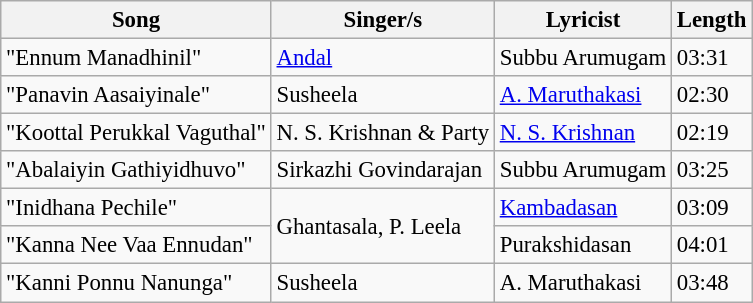<table class="wikitable" style="font-size:95%;">
<tr>
<th>Song</th>
<th>Singer/s</th>
<th>Lyricist</th>
<th>Length</th>
</tr>
<tr>
<td>"Ennum Manadhinil"</td>
<td><a href='#'>Andal</a></td>
<td>Subbu Arumugam</td>
<td>03:31</td>
</tr>
<tr>
<td>"Panavin Aasaiyinale"</td>
<td>Susheela</td>
<td><a href='#'>A. Maruthakasi</a></td>
<td>02:30</td>
</tr>
<tr>
<td>"Koottal Perukkal Vaguthal"</td>
<td>N. S. Krishnan & Party</td>
<td><a href='#'>N. S. Krishnan</a></td>
<td>02:19</td>
</tr>
<tr>
<td>"Abalaiyin Gathiyidhuvo"</td>
<td>Sirkazhi Govindarajan</td>
<td>Subbu Arumugam</td>
<td>03:25</td>
</tr>
<tr>
<td>"Inidhana Pechile"</td>
<td rowspan=2>Ghantasala, P. Leela</td>
<td><a href='#'>Kambadasan</a></td>
<td>03:09</td>
</tr>
<tr>
<td>"Kanna Nee Vaa Ennudan"</td>
<td>Purakshidasan</td>
<td>04:01</td>
</tr>
<tr>
<td>"Kanni Ponnu Nanunga"</td>
<td>Susheela</td>
<td>A. Maruthakasi</td>
<td>03:48</td>
</tr>
</table>
